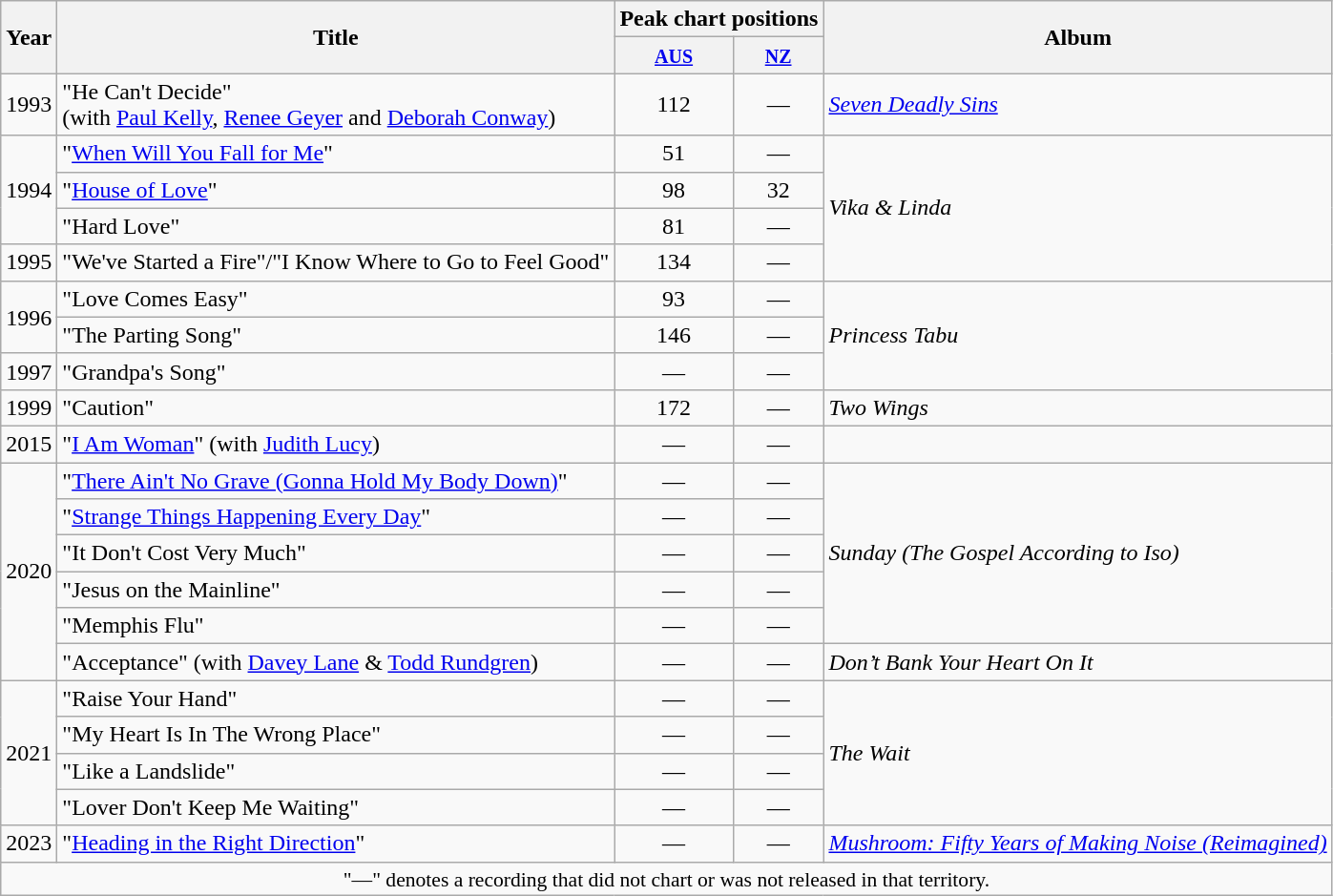<table class="wikitable plainrowheaders">
<tr>
<th rowspan="2"  width="1em">Year</th>
<th rowspan="2">Title</th>
<th colspan="2">Peak chart positions</th>
<th rowspan="2">Album</th>
</tr>
<tr>
<th><small><a href='#'>AUS</a></small><br></th>
<th><small><a href='#'>NZ</a></small><br></th>
</tr>
<tr>
<td>1993</td>
<td>"He Can't Decide" <br> (with <a href='#'>Paul Kelly</a>, <a href='#'>Renee Geyer</a> and <a href='#'>Deborah Conway</a>)</td>
<td align="center">112</td>
<td align="center">—</td>
<td><em><a href='#'>Seven Deadly Sins</a></em></td>
</tr>
<tr>
<td rowspan="3">1994</td>
<td>"<a href='#'>When Will You Fall for Me</a>"</td>
<td align="center">51</td>
<td align="center">—</td>
<td rowspan="4"><em>Vika & Linda</em></td>
</tr>
<tr>
<td>"<a href='#'>House of Love</a>"</td>
<td align="center">98</td>
<td align="center">32</td>
</tr>
<tr>
<td>"Hard Love"</td>
<td align="center">81</td>
<td align="center">—</td>
</tr>
<tr>
<td>1995</td>
<td>"We've Started a Fire"/"I Know Where to Go to Feel Good"</td>
<td align="center">134</td>
<td align="center">—</td>
</tr>
<tr>
<td rowspan=2>1996</td>
<td>"Love Comes Easy"</td>
<td align="center">93</td>
<td align="center">—</td>
<td rowspan="3"><em>Princess Tabu</em></td>
</tr>
<tr>
<td>"The Parting Song"</td>
<td align="center">146</td>
<td align="center">—</td>
</tr>
<tr>
<td>1997</td>
<td>"Grandpa's Song"</td>
<td align="center">—</td>
<td align="center">—</td>
</tr>
<tr>
<td>1999</td>
<td>"Caution"</td>
<td align="center">172</td>
<td align="center">—</td>
<td><em>Two Wings</em></td>
</tr>
<tr>
<td>2015</td>
<td>"<a href='#'>I Am Woman</a>" (with <a href='#'>Judith Lucy</a>)</td>
<td align="center">—</td>
<td align="center">—</td>
<td></td>
</tr>
<tr>
<td rowspan="6">2020</td>
<td>"<a href='#'>There Ain't No Grave (Gonna Hold My Body Down)</a>"</td>
<td align="center">—</td>
<td align="center">—</td>
<td rowspan="5"><em>Sunday (The Gospel According to Iso)</em></td>
</tr>
<tr>
<td>"<a href='#'>Strange Things Happening Every Day</a>"</td>
<td align="center">—</td>
<td align="center">—</td>
</tr>
<tr>
<td>"It Don't Cost Very Much"</td>
<td align="center">—</td>
<td align="center">—</td>
</tr>
<tr>
<td>"Jesus on the Mainline"</td>
<td align="center">—</td>
<td align="center">—</td>
</tr>
<tr>
<td>"Memphis Flu"</td>
<td align="center">—</td>
<td align="center">—</td>
</tr>
<tr>
<td>"Acceptance" (with <a href='#'>Davey Lane</a> & <a href='#'>Todd Rundgren</a>)</td>
<td align="center">—</td>
<td align="center">—</td>
<td><em>Don’t Bank Your Heart On It</em></td>
</tr>
<tr>
<td rowspan="4">2021</td>
<td>"Raise Your Hand"</td>
<td align="center">—</td>
<td align="center">—</td>
<td rowspan="4"><em>The Wait</em></td>
</tr>
<tr>
<td>"My Heart Is In The Wrong Place"</td>
<td align="center">—</td>
<td align="center">—</td>
</tr>
<tr>
<td>"Like a Landslide"</td>
<td align="center">—</td>
<td align="center">—</td>
</tr>
<tr>
<td>"Lover Don't Keep Me Waiting"</td>
<td align="center">—</td>
<td align="center">—</td>
</tr>
<tr>
<td rowspan="1">2023</td>
<td>"<a href='#'>Heading in the Right Direction</a>"</td>
<td align="center">—</td>
<td align="center">—</td>
<td><em><a href='#'>Mushroom: Fifty Years of Making Noise (Reimagined)</a></em></td>
</tr>
<tr>
<td colspan="5" style="font-size:90%" align="center">"—" denotes a recording that did not chart or was not released in that territory.</td>
</tr>
</table>
